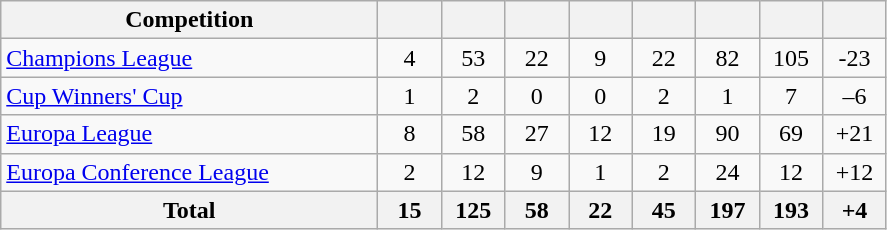<table class="wikitable" style="text-align: center;">
<tr>
<th width="244">Competition</th>
<th width="35"></th>
<th width="35"></th>
<th width="35"></th>
<th width="35"></th>
<th width="35"></th>
<th width="35"></th>
<th width="35"></th>
<th width="35"></th>
</tr>
<tr>
<td scope="row" align="left"><a href='#'>Champions League</a></td>
<td>4</td>
<td>53</td>
<td>22</td>
<td>9</td>
<td>22</td>
<td>82</td>
<td>105</td>
<td>-23</td>
</tr>
<tr>
<td scope="row" align="left"><a href='#'>Cup Winners' Cup</a></td>
<td>1</td>
<td>2</td>
<td>0</td>
<td>0</td>
<td>2</td>
<td>1</td>
<td>7</td>
<td>–6</td>
</tr>
<tr>
<td scope="row" align="left"><a href='#'>Europa League</a></td>
<td>8</td>
<td>58</td>
<td>27</td>
<td>12</td>
<td>19</td>
<td>90</td>
<td>69</td>
<td>+21</td>
</tr>
<tr>
<td scope="row" align="left"><a href='#'>Europa Conference League</a></td>
<td>2</td>
<td>12</td>
<td>9</td>
<td>1</td>
<td>2</td>
<td>24</td>
<td>12</td>
<td>+12</td>
</tr>
<tr class="sortbottom">
<th>Total</th>
<th>15</th>
<th>125</th>
<th>58</th>
<th>22</th>
<th>45</th>
<th>197</th>
<th>193</th>
<th>+4</th>
</tr>
</table>
